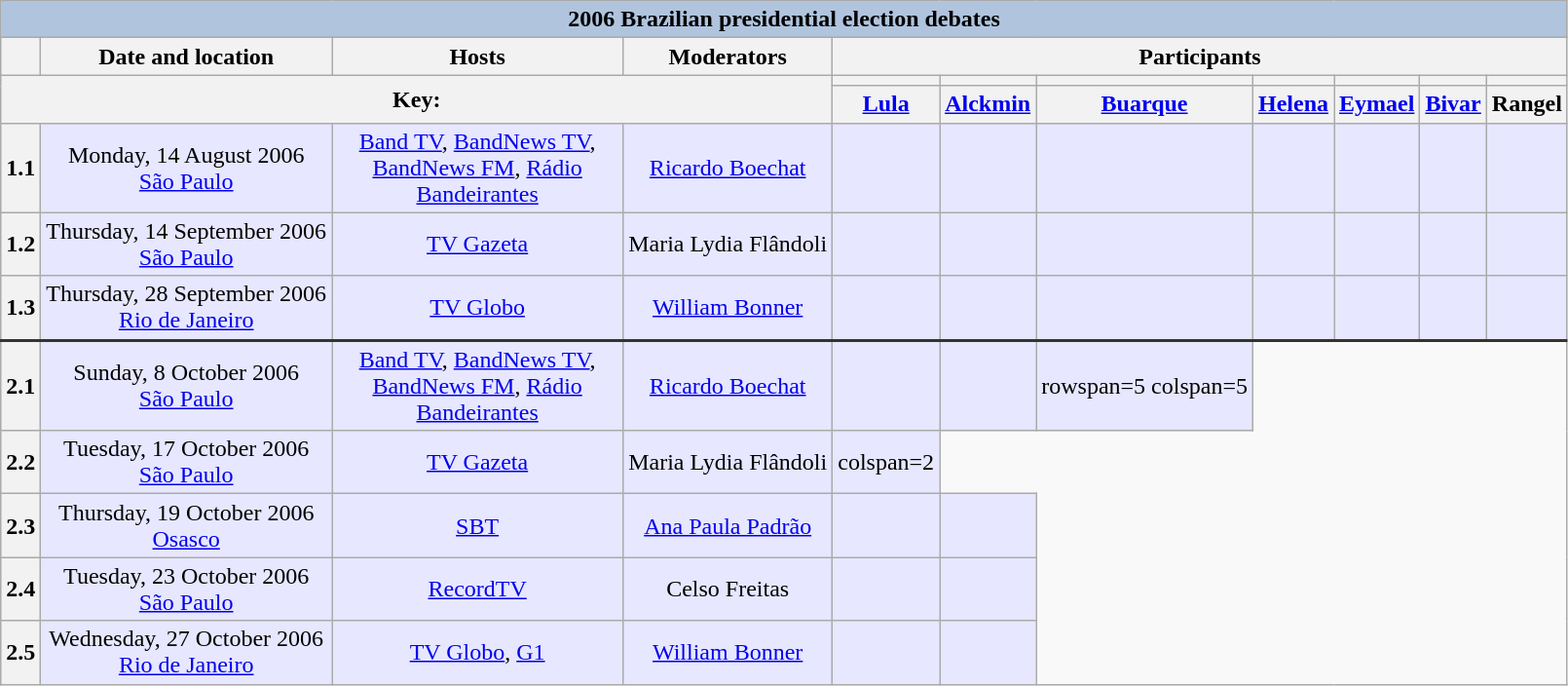<table class=wikitable style=text-align:center>
<tr>
<th colspan=11 style=background:#B0C4DE>2006 Brazilian presidential election debates</th>
</tr>
<tr>
<th></th>
<th>Date and location</th>
<th>Hosts</th>
<th>Moderators</th>
<th colspan=7 scope=col>Participants</th>
</tr>
<tr>
<th colspan=4 rowspan=2>Key:<br></th>
<th scope=col style=background:><small><a href='#'></a></small></th>
<th scope=col style=background:><small><a href='#'></a></small></th>
<th scope=col style=background:><small><a href='#'></a></small></th>
<th scope=col style=background:><small><a href='#'></a></small></th>
<th scope=col style=background:><small><a href='#'></a></small></th>
<th scope=col style=background:><small><a href='#'></a></small></th>
<th scope=col style=background:><small><a href='#'></a></small></th>
</tr>
<tr>
<th><a href='#'>Lula</a></th>
<th><a href='#'>Alckmin</a></th>
<th><a href='#'>Buarque</a></th>
<th><a href='#'>Helena</a></th>
<th><a href='#'>Eymael</a></th>
<th><a href='#'>Bivar</a></th>
<th>Rangel</th>
</tr>
<tr style=background:#e7e7ff>
<th scope=row style=text-align:center>1.1</th>
<td style=max-width:14em>Monday, 14 August 2006<br><a href='#'>São Paulo</a></td>
<td style=max-width:12em><a href='#'>Band TV</a>, <a href='#'>BandNews TV</a>, <a href='#'>BandNews FM</a>, <a href='#'>Rádio Bandeirantes</a></td>
<td style=max-width:16em><a href='#'>Ricardo Boechat</a></td>
<td></td>
<td></td>
<td></td>
<td></td>
<td></td>
<td></td>
<td></td>
</tr>
<tr style=background:#e7e7ff>
<th scope=row style=text-align:center>1.2</th>
<td style=max-width:14em>Thursday, 14 September 2006<br><a href='#'>São Paulo</a></td>
<td style=max-width:12em><a href='#'>TV Gazeta</a></td>
<td style=max-width:16em>Maria Lydia Flândoli</td>
<td></td>
<td></td>
<td></td>
<td></td>
<td></td>
<td></td>
<td></td>
</tr>
<tr style=background:#e7e7ff>
<th scope=row style=text-align:center>1.3</th>
<td style=max-width:14em>Thursday, 28 September 2006<br><a href='#'>Rio de Janeiro</a></td>
<td style=max-width:12em><a href='#'>TV Globo</a></td>
<td style=max-width:16em><a href='#'>William Bonner</a></td>
<td></td>
<td></td>
<td></td>
<td></td>
<td></td>
<td></td>
<td></td>
</tr>
<tr style="background:#e7e7ff; border-top: 2px solid #333333">
<th scope=row style=text-align:center>2.1</th>
<td style=max-width:14em>Sunday, 8 October 2006<br><a href='#'>São Paulo</a></td>
<td style=max-width:12em><a href='#'>Band TV</a>, <a href='#'>BandNews TV</a>, <a href='#'>BandNews FM</a>, <a href='#'>Rádio Bandeirantes</a></td>
<td style=max-width:16em><a href='#'>Ricardo Boechat</a></td>
<td></td>
<td></td>
<td>rowspan=5 colspan=5 </td>
</tr>
<tr style=background:#e7e7ff>
<th scope=row style=text-align:center>2.2</th>
<td style=max-width:14em>Tuesday, 17 October 2006<br><a href='#'>São Paulo</a></td>
<td style=max-width:12em><a href='#'>TV Gazeta</a></td>
<td style=max-width:16em>Maria Lydia Flândoli</td>
<td>colspan=2 </td>
</tr>
<tr style=background:#e7e7ff>
<th scope=row style=text-align:center>2.3</th>
<td style=max-width:14em>Thursday, 19 October 2006<br><a href='#'>Osasco</a></td>
<td style=max-width:12em><a href='#'>SBT</a></td>
<td style=max-width:16em><a href='#'>Ana Paula Padrão</a></td>
<td></td>
<td></td>
</tr>
<tr style=background:#e7e7ff>
<th scope=row style=text-align:center>2.4</th>
<td style=max-width:14em>Tuesday, 23 October 2006<br><a href='#'>São Paulo</a></td>
<td style=max-width:12em><a href='#'>RecordTV</a></td>
<td style=max-width:16em>Celso Freitas</td>
<td></td>
<td></td>
</tr>
<tr style=background:#e7e7ff>
<th scope=row style=text-align:center>2.5</th>
<td style=max-width:14em>Wednesday, 27 October 2006<br><a href='#'>Rio de Janeiro</a></td>
<td style=max-width:12em><a href='#'>TV Globo</a>, <a href='#'>G1</a></td>
<td style=max-width:16em><a href='#'>William Bonner</a></td>
<td></td>
<td></td>
</tr>
</table>
